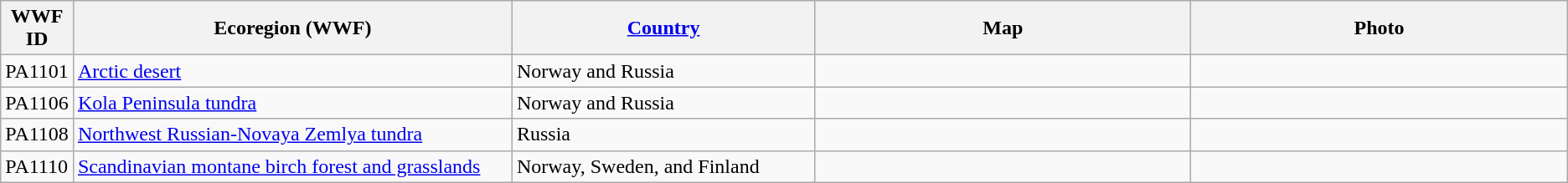<table class="sortable wikitable">
<tr>
<th width="1%">WWF ID</th>
<th width="29%">Ecoregion (WWF)</th>
<th width="20%"><a href='#'>Country</a></th>
<th width="25%">Map</th>
<th width="25%">Photo</th>
</tr>
<tr>
<td>PA1101</td>
<td><a href='#'>Arctic desert</a></td>
<td>Norway and Russia</td>
<td></td>
<td></td>
</tr>
<tr>
<td>PA1106</td>
<td><a href='#'>Kola Peninsula tundra</a></td>
<td>Norway and Russia</td>
<td></td>
<td></td>
</tr>
<tr>
<td>PA1108</td>
<td><a href='#'>Northwest Russian-Novaya Zemlya tundra</a></td>
<td>Russia</td>
<td></td>
<td></td>
</tr>
<tr>
<td>PA1110</td>
<td><a href='#'>Scandinavian montane birch forest and grasslands</a></td>
<td>Norway, Sweden, and Finland</td>
<td></td>
<td></td>
</tr>
</table>
